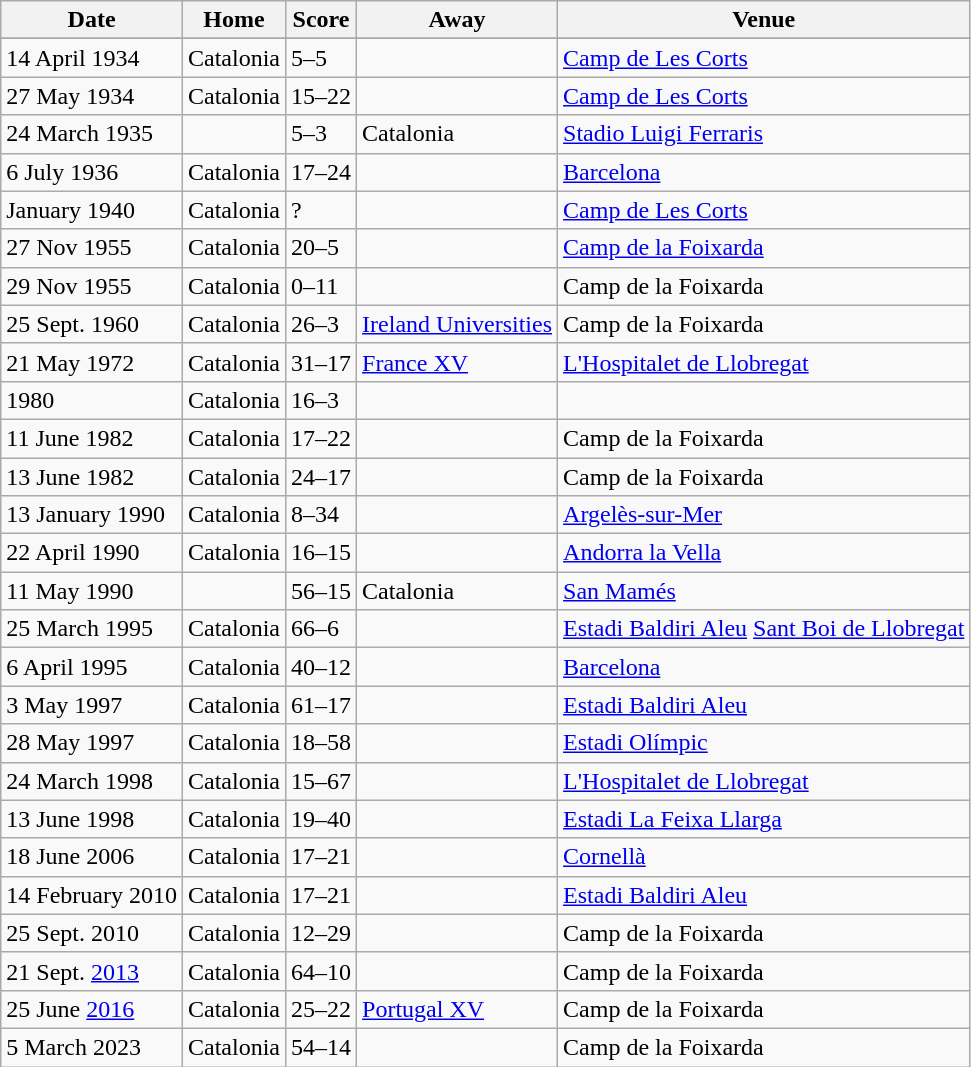<table class="wikitable collapsible">
<tr>
<th>Date</th>
<th>Home</th>
<th>Score</th>
<th>Away</th>
<th>Venue</th>
</tr>
<tr 15B.C|->
</tr>
<tr>
<td>14 April 1934</td>
<td> Catalonia</td>
<td>5–5</td>
<td> <em></em></td>
<td><a href='#'>Camp de Les Corts</a></td>
</tr>
<tr>
<td>27 May 1934</td>
<td> Catalonia</td>
<td>15–22</td>
<td> <em></em></td>
<td><a href='#'>Camp de Les Corts</a></td>
</tr>
<tr>
<td>24 March 1935</td>
<td></td>
<td>5–3</td>
<td> Catalonia <em></em></td>
<td><a href='#'>Stadio Luigi Ferraris</a></td>
</tr>
<tr>
<td>6 July 1936</td>
<td> Catalonia</td>
<td>17–24</td>
<td> <em></em></td>
<td><a href='#'>Barcelona</a></td>
</tr>
<tr>
<td>January 1940</td>
<td> Catalonia</td>
<td>?</td>
<td> <em></em></td>
<td><a href='#'>Camp de Les Corts</a></td>
</tr>
<tr>
<td>27 Nov 1955</td>
<td> Catalonia</td>
<td>20–5</td>
<td></td>
<td><a href='#'>Camp de la Foixarda</a></td>
</tr>
<tr>
<td>29 Nov 1955</td>
<td> Catalonia</td>
<td>0–11</td>
<td></td>
<td>Camp de la Foixarda</td>
</tr>
<tr>
<td>25 Sept. 1960</td>
<td> Catalonia</td>
<td>26–3</td>
<td> <a href='#'>Ireland Universities</a></td>
<td>Camp de la Foixarda</td>
</tr>
<tr>
<td>21 May 1972</td>
<td> Catalonia</td>
<td>31–17</td>
<td> <a href='#'>France XV</a></td>
<td><a href='#'>L'Hospitalet de Llobregat</a></td>
</tr>
<tr>
<td>1980</td>
<td> Catalonia</td>
<td>16–3</td>
<td></td>
<td></td>
</tr>
<tr>
<td>11 June 1982</td>
<td> Catalonia</td>
<td>17–22</td>
<td></td>
<td>Camp de la Foixarda</td>
</tr>
<tr>
<td>13 June 1982</td>
<td> Catalonia</td>
<td>24–17</td>
<td></td>
<td>Camp de la Foixarda</td>
</tr>
<tr>
<td>13 January 1990</td>
<td> Catalonia</td>
<td>8–34</td>
<td></td>
<td><a href='#'>Argelès-sur-Mer</a></td>
</tr>
<tr>
<td>22 April 1990</td>
<td> Catalonia</td>
<td>16–15</td>
<td></td>
<td><a href='#'>Andorra la Vella</a></td>
</tr>
<tr>
<td>11 May 1990</td>
<td></td>
<td>56–15</td>
<td> Catalonia</td>
<td><a href='#'>San Mamés</a></td>
</tr>
<tr>
<td>25 March 1995</td>
<td> Catalonia</td>
<td>66–6</td>
<td></td>
<td><a href='#'>Estadi Baldiri Aleu</a> <a href='#'>Sant Boi de Llobregat</a></td>
</tr>
<tr>
<td>6 April 1995</td>
<td> Catalonia</td>
<td>40–12</td>
<td></td>
<td><a href='#'>Barcelona</a></td>
</tr>
<tr>
<td>3 May 1997</td>
<td> Catalonia</td>
<td>61–17</td>
<td></td>
<td><a href='#'>Estadi Baldiri Aleu</a> <em></em></td>
</tr>
<tr>
<td>28 May 1997</td>
<td> Catalonia</td>
<td>18–58</td>
<td></td>
<td><a href='#'>Estadi Olímpic</a> <em></em></td>
</tr>
<tr>
<td>24 March 1998</td>
<td> Catalonia</td>
<td>15–67</td>
<td></td>
<td><a href='#'>L'Hospitalet de Llobregat</a></td>
</tr>
<tr>
<td>13 June 1998</td>
<td> Catalonia</td>
<td>19–40</td>
<td></td>
<td><a href='#'>Estadi La Feixa Llarga</a></td>
</tr>
<tr>
<td>18 June 2006</td>
<td> Catalonia</td>
<td>17–21</td>
<td></td>
<td><a href='#'>Cornellà</a></td>
</tr>
<tr>
<td>14 February 2010</td>
<td> Catalonia</td>
<td>17–21</td>
<td></td>
<td><a href='#'>Estadi Baldiri Aleu</a></td>
</tr>
<tr>
<td>25 Sept. 2010</td>
<td> Catalonia</td>
<td>12–29</td>
<td></td>
<td>Camp de la Foixarda</td>
</tr>
<tr>
<td>21 Sept. <a href='#'>2013</a></td>
<td> Catalonia</td>
<td>64–10</td>
<td></td>
<td>Camp de la Foixarda</td>
</tr>
<tr>
<td>25 June <a href='#'>2016</a></td>
<td> Catalonia</td>
<td>25–22</td>
<td> <a href='#'>Portugal XV</a></td>
<td>Camp de la Foixarda</td>
</tr>
<tr>
<td>5 March 2023</td>
<td> Catalonia</td>
<td>54–14</td>
<td></td>
<td>Camp de la Foixarda</td>
</tr>
</table>
